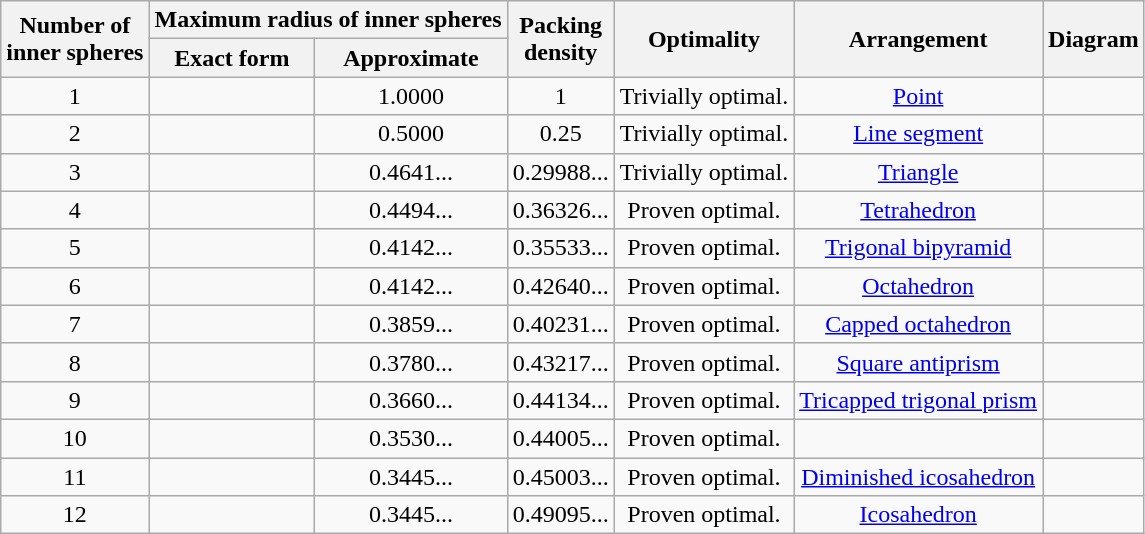<table class="wikitable">
<tr>
<th rowspan=2>Number of<br>inner spheres</th>
<th colspan=2>Maximum radius of inner spheres</th>
<th rowspan=2>Packing<br>density</th>
<th rowspan=2>Optimality</th>
<th rowspan=2>Arrangement</th>
<th rowspan=2>Diagram</th>
</tr>
<tr>
<th>Exact form</th>
<th>Approximate</th>
</tr>
<tr align=center>
<td>1</td>
<td></td>
<td>1.0000</td>
<td>1</td>
<td>Trivially optimal.</td>
<td><a href='#'> Point</a></td>
<td></td>
</tr>
<tr align=center>
<td>2</td>
<td></td>
<td>0.5000</td>
<td>0.25</td>
<td>Trivially optimal.</td>
<td><a href='#'>Line segment</a></td>
<td></td>
</tr>
<tr align=center>
<td>3</td>
<td></td>
<td>0.4641...</td>
<td>0.29988...</td>
<td>Trivially optimal.</td>
<td><a href='#'>Triangle</a></td>
<td></td>
</tr>
<tr align=center>
<td>4</td>
<td></td>
<td>0.4494...</td>
<td>0.36326...</td>
<td>Proven optimal.</td>
<td><a href='#'>Tetrahedron</a></td>
<td></td>
</tr>
<tr align=center>
<td>5</td>
<td></td>
<td>0.4142...</td>
<td>0.35533...</td>
<td>Proven optimal.</td>
<td><a href='#'>Trigonal bipyramid</a></td>
<td></td>
</tr>
<tr align=center>
<td>6</td>
<td></td>
<td>0.4142...</td>
<td>0.42640...</td>
<td>Proven optimal.</td>
<td><a href='#'>Octahedron</a></td>
<td></td>
</tr>
<tr align=center>
<td>7</td>
<td></td>
<td>0.3859...</td>
<td>0.40231...</td>
<td>Proven optimal.</td>
<td><a href='#'> Capped octahedron</a></td>
<td></td>
</tr>
<tr align=center>
<td>8</td>
<td></td>
<td>0.3780...</td>
<td>0.43217...</td>
<td>Proven optimal.</td>
<td><a href='#'>Square antiprism</a></td>
<td></td>
</tr>
<tr align=center>
<td>9</td>
<td></td>
<td>0.3660...</td>
<td>0.44134...</td>
<td>Proven optimal.</td>
<td><a href='#'>Tricapped trigonal prism</a></td>
<td></td>
</tr>
<tr align=center>
<td>10</td>
<td></td>
<td>0.3530...</td>
<td>0.44005...</td>
<td>Proven optimal.</td>
<td></td>
<td></td>
</tr>
<tr align=center>
<td>11</td>
<td></td>
<td>0.3445...</td>
<td>0.45003...</td>
<td>Proven optimal.</td>
<td><a href='#'> Diminished icosahedron</a></td>
<td></td>
</tr>
<tr align=center>
<td>12</td>
<td></td>
<td>0.3445...</td>
<td>0.49095...</td>
<td>Proven optimal.</td>
<td><a href='#'>Icosahedron</a></td>
<td></td>
</tr>
</table>
